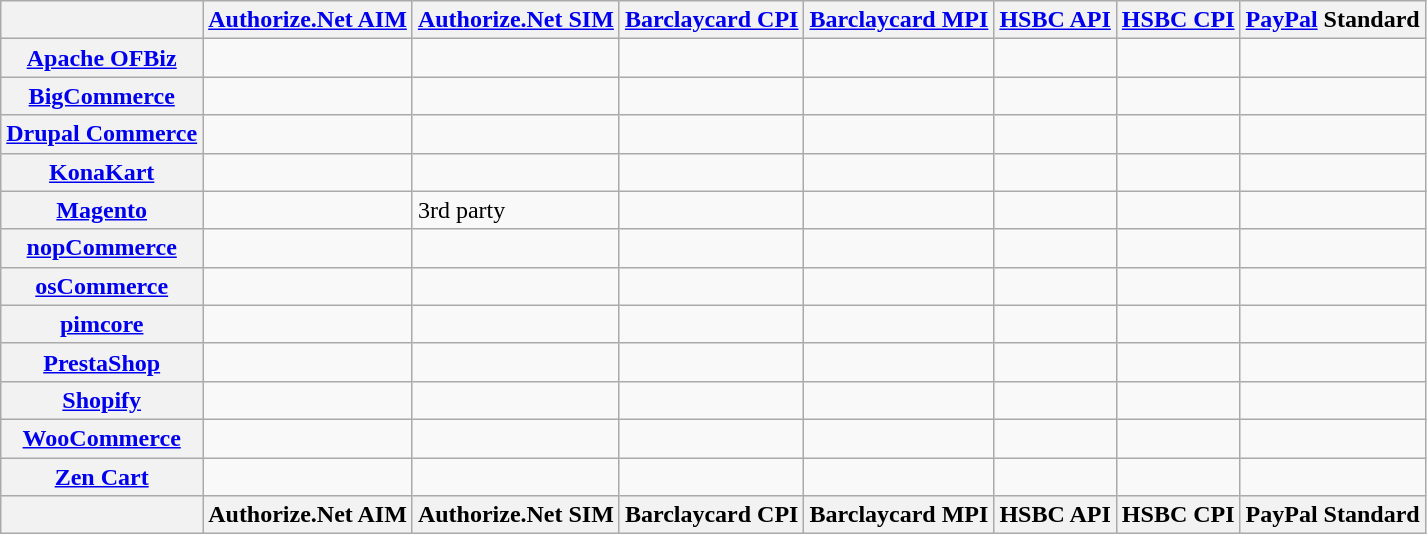<table class="wikitable sortable">
<tr>
<th scope="row"></th>
<th><a href='#'>Authorize.Net AIM</a></th>
<th><a href='#'>Authorize.Net SIM</a></th>
<th><a href='#'>Barclaycard CPI</a></th>
<th><a href='#'>Barclaycard MPI</a></th>
<th><a href='#'>HSBC API</a></th>
<th><a href='#'>HSBC CPI</a></th>
<th><a href='#'>PayPal</a> Standard</th>
</tr>
<tr>
<th scope="row"><a href='#'>Apache OFBiz</a></th>
<td></td>
<td></td>
<td></td>
<td></td>
<td></td>
<td></td>
<td></td>
</tr>
<tr>
<th scope="row"><a href='#'>BigCommerce</a></th>
<td></td>
<td></td>
<td></td>
<td></td>
<td></td>
<td></td>
<td></td>
</tr>
<tr>
<th scope="row"><a href='#'>Drupal Commerce</a></th>
<td></td>
<td></td>
<td></td>
<td></td>
<td></td>
<td></td>
<td></td>
</tr>
<tr>
<th scope="row"><a href='#'>KonaKart</a></th>
<td></td>
<td></td>
<td></td>
<td></td>
<td></td>
<td></td>
<td></td>
</tr>
<tr>
<th scope="row"><a href='#'>Magento</a></th>
<td></td>
<td>3rd party</td>
<td></td>
<td></td>
<td></td>
<td></td>
<td></td>
</tr>
<tr>
<th scope="row"><a href='#'>nopCommerce</a></th>
<td></td>
<td></td>
<td></td>
<td></td>
<td></td>
<td></td>
<td></td>
</tr>
<tr>
<th scope="row"><a href='#'>osCommerce</a></th>
<td></td>
<td></td>
<td></td>
<td></td>
<td></td>
<td></td>
<td></td>
</tr>
<tr>
<th scope="row"><a href='#'>pimcore</a></th>
<td></td>
<td></td>
<td></td>
<td></td>
<td></td>
<td></td>
<td></td>
</tr>
<tr>
<th scope="row"><a href='#'>PrestaShop</a></th>
<td></td>
<td></td>
<td></td>
<td></td>
<td></td>
<td></td>
<td></td>
</tr>
<tr>
<th scope="row"><a href='#'>Shopify</a></th>
<td></td>
<td></td>
<td></td>
<td></td>
<td></td>
<td></td>
<td></td>
</tr>
<tr>
<th scope="row"><a href='#'>WooCommerce</a></th>
<td></td>
<td></td>
<td></td>
<td></td>
<td></td>
<td></td>
<td></td>
</tr>
<tr>
<th scope="row"><a href='#'>Zen Cart</a></th>
<td></td>
<td></td>
<td></td>
<td></td>
<td></td>
<td></td>
<td></td>
</tr>
<tr class="sortbottom">
<th></th>
<th>Authorize.Net AIM</th>
<th>Authorize.Net SIM</th>
<th>Barclaycard CPI</th>
<th>Barclaycard MPI</th>
<th>HSBC API</th>
<th>HSBC CPI</th>
<th>PayPal Standard</th>
</tr>
</table>
